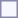<table style="border:1px solid #8888aa; background-color:#f7f8ff; padding:5px; font-size:95%; margin: 0px 12px 12px 0px;">
</table>
